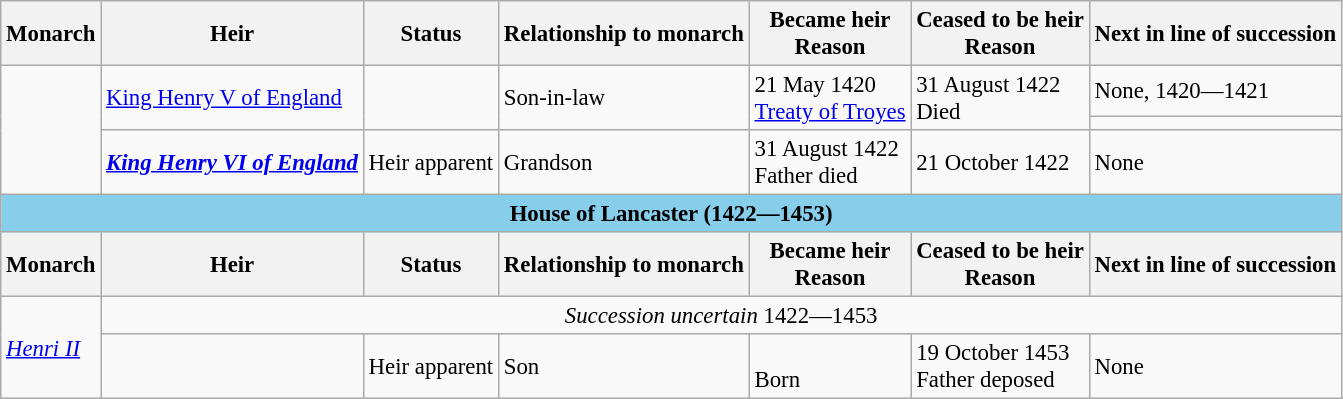<table class="wikitable" style="font-size:95%">
<tr>
<th>Monarch</th>
<th>Heir</th>
<th>Status</th>
<th>Relationship to monarch</th>
<th>Became heir<br>Reason</th>
<th>Ceased to be heir<br>Reason</th>
<th>Next in line of succession</th>
</tr>
<tr>
<td rowspan=3></td>
<td rowspan=2><a href='#'>King Henry V of England</a></td>
<td rowspan=2></td>
<td rowspan=2>Son-in-law</td>
<td rowspan=2>21 May 1420<br><a href='#'>Treaty of Troyes</a></td>
<td rowspan=2>31 August 1422<br>Died</td>
<td>None, 1420—1421</td>
</tr>
<tr>
<td></td>
</tr>
<tr>
<td><strong><em><a href='#'>King Henry VI of England</a></em></strong></td>
<td>Heir apparent</td>
<td>Grandson</td>
<td>31 August 1422<br>Father died</td>
<td>21 October 1422<br></td>
<td>None</td>
</tr>
<tr>
<th colspan="7" style="background: skyblue;">House of Lancaster (1422—1453)</th>
</tr>
<tr>
<th>Monarch</th>
<th>Heir</th>
<th>Status</th>
<th>Relationship to monarch</th>
<th>Became heir<br>Reason</th>
<th>Ceased to be heir<br>Reason</th>
<th>Next in line of succession</th>
</tr>
<tr>
<td rowspan=2><em><a href='#'>Henri II</a></em></td>
<td colspan=6 style="text-align:center"><em>Succession uncertain</em> 1422—1453</td>
</tr>
<tr>
<td></td>
<td>Heir apparent</td>
<td>Son</td>
<td><br>Born</td>
<td>19 October 1453<br>Father deposed</td>
<td>None</td>
</tr>
</table>
